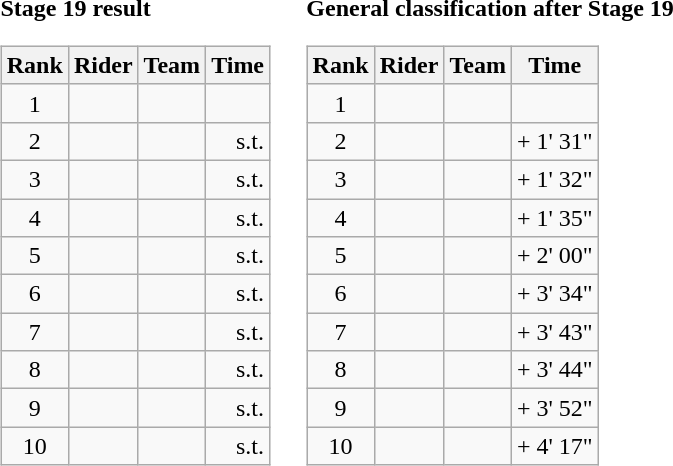<table>
<tr>
<td><strong>Stage 19 result</strong><br><table class="wikitable">
<tr>
<th scope="col">Rank</th>
<th scope="col">Rider</th>
<th scope="col">Team</th>
<th scope="col">Time</th>
</tr>
<tr>
<td style="text-align:center;">1</td>
<td></td>
<td></td>
<td style="text-align:right;"></td>
</tr>
<tr>
<td style="text-align:center;">2</td>
<td></td>
<td></td>
<td style="text-align:right;">s.t.</td>
</tr>
<tr>
<td style="text-align:center;">3</td>
<td></td>
<td></td>
<td style="text-align:right;">s.t.</td>
</tr>
<tr>
<td style="text-align:center;">4</td>
<td></td>
<td></td>
<td style="text-align:right;">s.t.</td>
</tr>
<tr>
<td style="text-align:center;">5</td>
<td></td>
<td></td>
<td style="text-align:right;">s.t.</td>
</tr>
<tr>
<td style="text-align:center;">6</td>
<td></td>
<td></td>
<td style="text-align:right;">s.t.</td>
</tr>
<tr>
<td style="text-align:center;">7</td>
<td></td>
<td></td>
<td style="text-align:right;">s.t.</td>
</tr>
<tr>
<td style="text-align:center;">8</td>
<td></td>
<td></td>
<td style="text-align:right;">s.t.</td>
</tr>
<tr>
<td style="text-align:center;">9</td>
<td></td>
<td></td>
<td style="text-align:right;">s.t.</td>
</tr>
<tr>
<td style="text-align:center;">10</td>
<td></td>
<td></td>
<td style="text-align:right;">s.t.</td>
</tr>
</table>
</td>
<td></td>
<td><strong>General classification after Stage 19</strong><br><table class="wikitable">
<tr>
<th scope="col">Rank</th>
<th scope="col">Rider</th>
<th scope="col">Team</th>
<th scope="col">Time</th>
</tr>
<tr>
<td style="text-align:center;">1</td>
<td></td>
<td></td>
<td style="text-align:right;"></td>
</tr>
<tr>
<td style="text-align:center;">2</td>
<td></td>
<td></td>
<td style="text-align:right;">+ 1' 31"</td>
</tr>
<tr>
<td style="text-align:center;">3</td>
<td></td>
<td></td>
<td style="text-align:right;">+ 1' 32"</td>
</tr>
<tr>
<td style="text-align:center;">4</td>
<td></td>
<td></td>
<td style="text-align:right;">+ 1' 35"</td>
</tr>
<tr>
<td style="text-align:center;">5</td>
<td></td>
<td></td>
<td style="text-align:right;">+ 2' 00"</td>
</tr>
<tr>
<td style="text-align:center;">6</td>
<td></td>
<td></td>
<td style="text-align:right;">+ 3' 34"</td>
</tr>
<tr>
<td style="text-align:center;">7</td>
<td></td>
<td></td>
<td style="text-align:right;">+ 3' 43"</td>
</tr>
<tr>
<td style="text-align:center;">8</td>
<td></td>
<td></td>
<td style="text-align:right;">+ 3' 44"</td>
</tr>
<tr>
<td style="text-align:center;">9</td>
<td></td>
<td></td>
<td style="text-align:right;">+ 3' 52"</td>
</tr>
<tr>
<td style="text-align:center;">10</td>
<td></td>
<td></td>
<td style="text-align:right;">+ 4' 17"</td>
</tr>
</table>
</td>
</tr>
</table>
